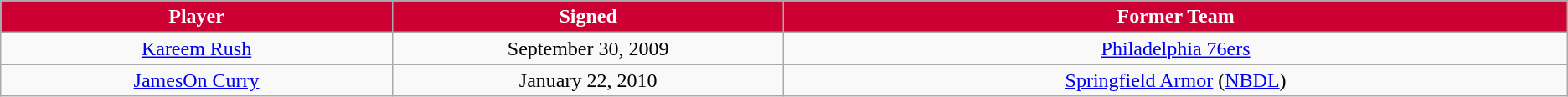<table class="wikitable sortable sortable">
<tr>
<th style="background:#CC0033; color:white" width="10%">Player</th>
<th style="background:#CC0033; color:white" width="10%">Signed</th>
<th style="background:#CC0033; color:white" width="20%">Former Team</th>
</tr>
<tr style="text-align: center">
<td><a href='#'>Kareem Rush</a></td>
<td>September 30, 2009</td>
<td><a href='#'>Philadelphia 76ers</a></td>
</tr>
<tr style="text-align: center">
<td><a href='#'>JamesOn Curry</a></td>
<td>January 22, 2010</td>
<td><a href='#'>Springfield Armor</a> (<a href='#'>NBDL</a>)</td>
</tr>
</table>
